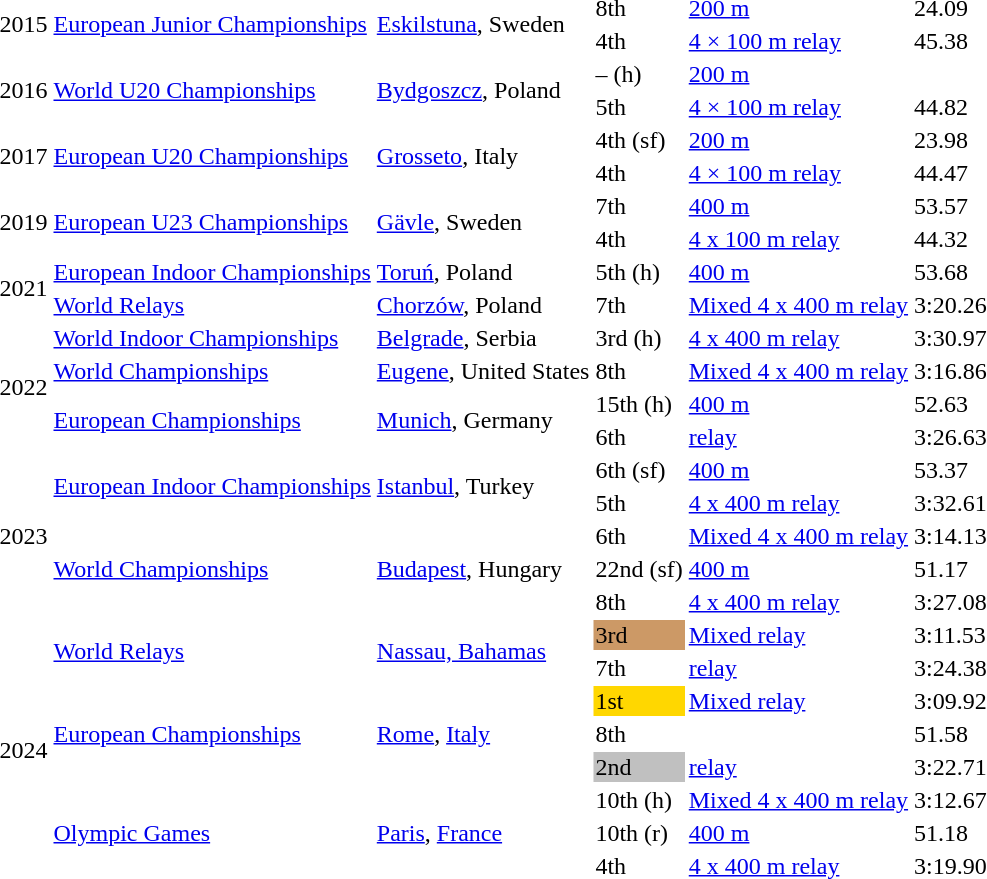<table>
<tr>
<td rowspan=2>2015</td>
<td rowspan=2><a href='#'>European Junior Championships</a></td>
<td rowspan=2><a href='#'>Eskilstuna</a>, Sweden</td>
<td>8th</td>
<td><a href='#'>200 m</a></td>
<td>24.09</td>
</tr>
<tr>
<td>4th</td>
<td><a href='#'>4 × 100 m relay</a></td>
<td>45.38</td>
</tr>
<tr>
<td rowspan=2>2016</td>
<td rowspan=2><a href='#'>World U20 Championships</a></td>
<td rowspan=2><a href='#'>Bydgoszcz</a>, Poland</td>
<td>– (h)</td>
<td><a href='#'>200 m</a></td>
<td></td>
</tr>
<tr>
<td>5th</td>
<td><a href='#'>4 × 100 m relay</a></td>
<td>44.82</td>
</tr>
<tr>
<td rowspan=2>2017</td>
<td rowspan=2><a href='#'>European U20 Championships</a></td>
<td rowspan=2><a href='#'>Grosseto</a>, Italy</td>
<td>4th (sf)</td>
<td><a href='#'>200 m</a></td>
<td>23.98</td>
</tr>
<tr>
<td>4th</td>
<td><a href='#'>4 × 100 m relay</a></td>
<td>44.47</td>
</tr>
<tr>
<td rowspan=2>2019</td>
<td rowspan=2><a href='#'>European U23 Championships</a></td>
<td rowspan=2><a href='#'>Gävle</a>, Sweden</td>
<td>7th</td>
<td><a href='#'>400 m</a></td>
<td>53.57</td>
</tr>
<tr>
<td>4th</td>
<td><a href='#'>4 x 100 m relay</a></td>
<td>44.32</td>
</tr>
<tr>
<td rowspan=2>2021</td>
<td><a href='#'>European Indoor Championships</a></td>
<td><a href='#'>Toruń</a>, Poland</td>
<td>5th (h)</td>
<td><a href='#'>400 m</a></td>
<td>53.68</td>
</tr>
<tr>
<td><a href='#'>World Relays</a></td>
<td><a href='#'>Chorzów</a>, Poland</td>
<td>7th</td>
<td><a href='#'>Mixed 4 x 400 m relay</a></td>
<td>3:20.26</td>
</tr>
<tr>
<td rowspan=4>2022</td>
<td><a href='#'>World Indoor Championships</a></td>
<td><a href='#'>Belgrade</a>, Serbia</td>
<td>3rd (h)</td>
<td><a href='#'>4 x 400 m relay</a></td>
<td>3:30.97 </td>
</tr>
<tr>
<td><a href='#'>World Championships</a></td>
<td><a href='#'>Eugene</a>, United States</td>
<td>8th</td>
<td><a href='#'>Mixed 4 x 400 m relay</a></td>
<td>3:16.86</td>
</tr>
<tr>
<td rowspan=2><a href='#'>European Championships</a></td>
<td rowspan=2><a href='#'>Munich</a>, Germany</td>
<td>15th (h)</td>
<td><a href='#'>400 m</a></td>
<td>52.63</td>
</tr>
<tr>
<td>6th</td>
<td><a href='#'> relay</a></td>
<td>3:26.63</td>
</tr>
<tr>
<td rowspan=5>2023</td>
<td rowspan=2><a href='#'>European Indoor Championships</a></td>
<td rowspan=2><a href='#'>Istanbul</a>, Turkey</td>
<td>6th (sf)</td>
<td><a href='#'>400 m</a></td>
<td>53.37</td>
</tr>
<tr>
<td>5th</td>
<td><a href='#'>4 x 400 m relay</a></td>
<td>3:32.61</td>
</tr>
<tr>
<td rowspan=3><a href='#'>World Championships</a></td>
<td rowspan=3><a href='#'>Budapest</a>, Hungary</td>
<td>6th</td>
<td><a href='#'>Mixed 4 x 400 m relay</a></td>
<td>3:14.13</td>
</tr>
<tr>
<td>22nd (sf)</td>
<td><a href='#'>400 m</a></td>
<td>51.17</td>
</tr>
<tr>
<td>8th</td>
<td><a href='#'>4 x 400 m relay</a></td>
<td>3:27.08</td>
</tr>
<tr>
<td rowspan="8">2024</td>
<td rowspan=2><a href='#'>World Relays</a></td>
<td rowspan=2><a href='#'>Nassau, Bahamas</a></td>
<td bgcolor=cc9966>3rd</td>
<td><a href='#'>Mixed  relay</a></td>
<td>3:11.53 </td>
</tr>
<tr>
<td>7th</td>
<td><a href='#'> relay</a></td>
<td>3:24.38</td>
</tr>
<tr>
<td rowspan="3"><a href='#'>European Championships</a></td>
<td rowspan="3"><a href='#'>Rome</a>, <a href='#'>Italy</a></td>
<td bgcolor=gold>1st</td>
<td><a href='#'>Mixed  relay</a></td>
<td>3:09.92  </td>
</tr>
<tr>
<td>8th</td>
<td><a href='#'></a></td>
<td>51.58</td>
</tr>
<tr>
<td bgcolor=silver>2nd</td>
<td><a href='#'> relay</a></td>
<td>3:22.71 </td>
</tr>
<tr>
<td rowspan=3><a href='#'>Olympic Games</a></td>
<td rowspan=3><a href='#'>Paris</a>, <a href='#'>France</a></td>
<td>10th (h)</td>
<td><a href='#'>Mixed 4 x 400 m relay</a></td>
<td>3:12.67</td>
</tr>
<tr>
<td>10th (r)</td>
<td><a href='#'>400 m</a></td>
<td>51.18</td>
</tr>
<tr>
<td>4th</td>
<td><a href='#'>4 x 400 m relay</a></td>
<td>3:19.90 </td>
</tr>
</table>
